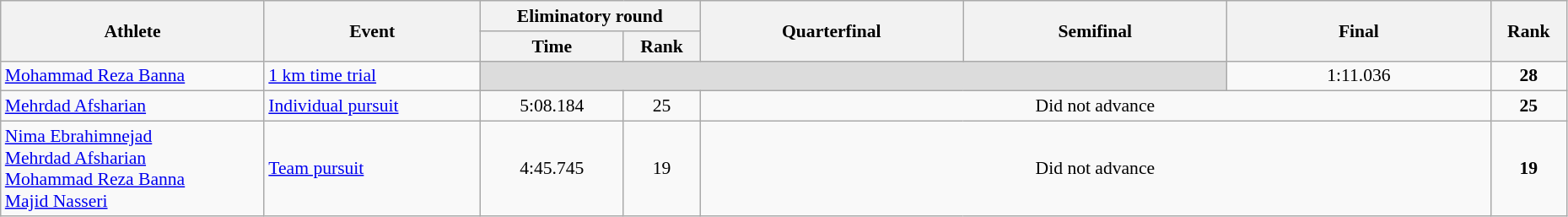<table class="wikitable" width="98%" style="text-align:center; font-size:90%">
<tr>
<th rowspan="2" width="11%">Athlete</th>
<th rowspan="2" width="9%">Event</th>
<th colspan="2">Eliminatory round</th>
<th rowspan="2" width="11%">Quarterfinal</th>
<th rowspan="2" width="11%">Semifinal</th>
<th rowspan="2" width="11%">Final</th>
<th rowspan="2" width="3%">Rank</th>
</tr>
<tr>
<th width="6%">Time</th>
<th width="3%">Rank</th>
</tr>
<tr>
<td align="left"><a href='#'>Mohammad Reza Banna</a></td>
<td align="left"><a href='#'>1 km time trial</a></td>
<td colspan=4 bgcolor=#DCDCDC></td>
<td>1:11.036</td>
<td><strong>28</strong></td>
</tr>
<tr>
<td align="left"><a href='#'>Mehrdad Afsharian</a></td>
<td align="left"><a href='#'>Individual pursuit</a></td>
<td>5:08.184</td>
<td>25</td>
<td colspan=3>Did not advance</td>
<td><strong>25</strong></td>
</tr>
<tr>
<td align="left"><a href='#'>Nima Ebrahimnejad</a><br><a href='#'>Mehrdad Afsharian</a><br><a href='#'>Mohammad Reza Banna</a><br><a href='#'>Majid Nasseri</a></td>
<td align="left"><a href='#'>Team pursuit</a></td>
<td>4:45.745</td>
<td>19</td>
<td colspan=3>Did not advance</td>
<td><strong>19</strong></td>
</tr>
</table>
